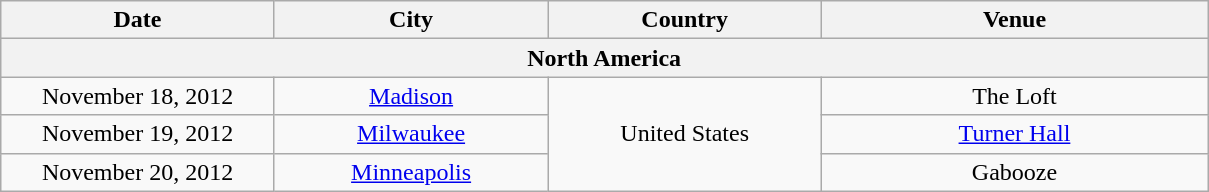<table class="wikitable" style="text-align:center;">
<tr>
<th style="width:175px;">Date</th>
<th style="width:175px;">City</th>
<th style="width:175px;">Country</th>
<th style="width:250px;">Venue</th>
</tr>
<tr>
<th colspan="4">North America</th>
</tr>
<tr>
<td>November 18, 2012</td>
<td><a href='#'>Madison</a></td>
<td rowspan="3">United States</td>
<td>The Loft</td>
</tr>
<tr>
<td>November 19, 2012</td>
<td><a href='#'>Milwaukee</a></td>
<td><a href='#'>Turner Hall</a></td>
</tr>
<tr>
<td>November 20, 2012</td>
<td><a href='#'>Minneapolis</a></td>
<td>Gabooze</td>
</tr>
</table>
